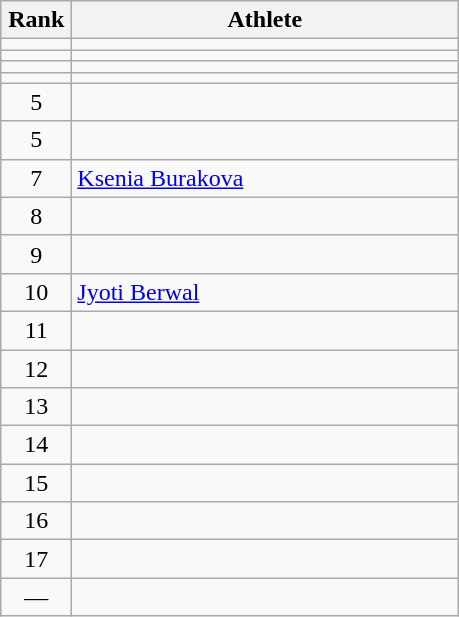<table class="wikitable" style="text-align: center;">
<tr>
<th width=40>Rank</th>
<th width=250>Athlete</th>
</tr>
<tr>
<td></td>
<td align="left"></td>
</tr>
<tr>
<td></td>
<td align="left"></td>
</tr>
<tr>
<td></td>
<td align="left"></td>
</tr>
<tr>
<td></td>
<td align="left"></td>
</tr>
<tr>
<td>5</td>
<td align="left"></td>
</tr>
<tr>
<td>5</td>
<td align="left"></td>
</tr>
<tr>
<td>7</td>
<td align="left"> <a href='#'>Ksenia Burakova</a> </td>
</tr>
<tr>
<td>8</td>
<td align="left"></td>
</tr>
<tr>
<td>9</td>
<td align="left"></td>
</tr>
<tr>
<td>10</td>
<td align="left"> <a href='#'>Jyoti Berwal</a> </td>
</tr>
<tr>
<td>11</td>
<td align="left"></td>
</tr>
<tr>
<td>12</td>
<td align="left"></td>
</tr>
<tr>
<td>13</td>
<td align="left"></td>
</tr>
<tr>
<td>14</td>
<td align="left"></td>
</tr>
<tr>
<td>15</td>
<td align="left"></td>
</tr>
<tr>
<td>16</td>
<td align="left"></td>
</tr>
<tr>
<td>17</td>
<td align="left"></td>
</tr>
<tr>
<td>—</td>
<td align="left"></td>
</tr>
</table>
